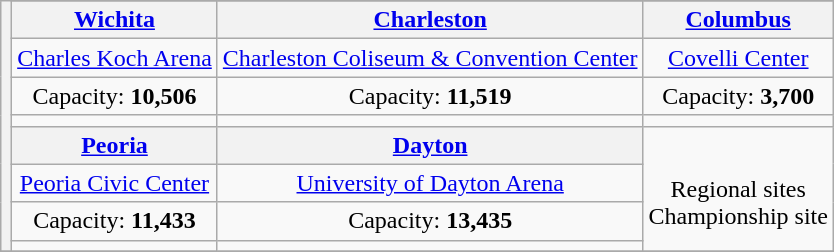<table class="wikitable" style="margin:1em auto; text-align:center">
<tr>
<th rowspan=9></th>
</tr>
<tr>
<th><a href='#'>Wichita</a></th>
<th><a href='#'>Charleston</a></th>
<th><a href='#'>Columbus</a></th>
</tr>
<tr>
<td><a href='#'>Charles Koch Arena</a></td>
<td><a href='#'>Charleston Coliseum & Convention Center</a></td>
<td><a href='#'>Covelli Center</a></td>
</tr>
<tr>
<td>Capacity: <strong>10,506</strong></td>
<td>Capacity: <strong>11,519</strong></td>
<td>Capacity: <strong>3,700</strong></td>
</tr>
<tr>
<td></td>
<td></td>
<td></td>
</tr>
<tr>
<th><a href='#'>Peoria</a></th>
<th><a href='#'>Dayton</a></th>
<td rowspan=4><br> Regional sites<br>
 Championship site</td>
</tr>
<tr>
<td><a href='#'>Peoria Civic Center</a></td>
<td><a href='#'>University of Dayton Arena</a></td>
</tr>
<tr>
<td>Capacity: <strong>11,433</strong></td>
<td>Capacity: <strong>13,435</strong></td>
</tr>
<tr>
<td></td>
<td></td>
</tr>
<tr>
</tr>
</table>
